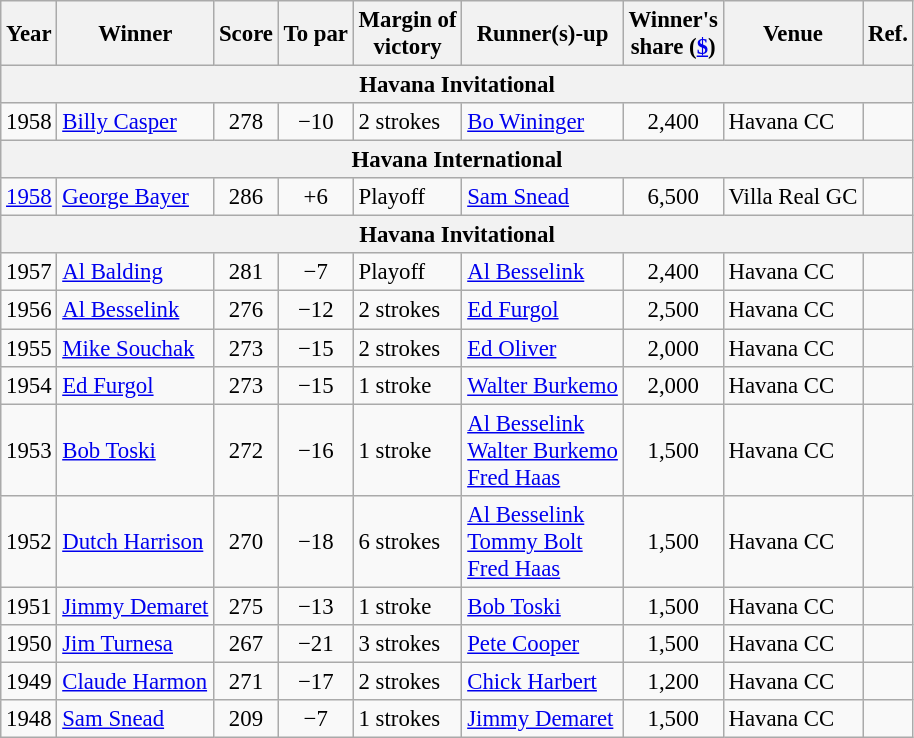<table class="wikitable" style="font-size:95%">
<tr>
<th>Year</th>
<th>Winner</th>
<th>Score</th>
<th>To par</th>
<th>Margin of<br>victory</th>
<th>Runner(s)-up</th>
<th>Winner's<br>share (<a href='#'>$</a>)</th>
<th>Venue</th>
<th>Ref.</th>
</tr>
<tr>
<th colspan=10>Havana Invitational</th>
</tr>
<tr>
<td>1958</td>
<td> <a href='#'>Billy Casper</a></td>
<td align="center">278</td>
<td align="center">−10</td>
<td>2 strokes</td>
<td> <a href='#'>Bo Wininger</a></td>
<td align=center>2,400</td>
<td>Havana CC</td>
<td></td>
</tr>
<tr>
<th colspan=10>Havana International</th>
</tr>
<tr>
<td><a href='#'>1958</a></td>
<td> <a href='#'>George Bayer</a></td>
<td align="center">286</td>
<td align="center">+6</td>
<td>Playoff</td>
<td> <a href='#'>Sam Snead</a></td>
<td align=center>6,500</td>
<td>Villa Real GC</td>
<td></td>
</tr>
<tr>
<th colspan=10>Havana Invitational</th>
</tr>
<tr>
<td>1957</td>
<td> <a href='#'>Al Balding</a></td>
<td align="center">281</td>
<td align="center">−7</td>
<td>Playoff</td>
<td> <a href='#'>Al Besselink</a></td>
<td align=center>2,400</td>
<td>Havana CC</td>
<td></td>
</tr>
<tr>
<td>1956</td>
<td> <a href='#'>Al Besselink</a></td>
<td align="center">276</td>
<td align="center">−12</td>
<td>2 strokes</td>
<td> <a href='#'>Ed Furgol</a></td>
<td align=center>2,500</td>
<td>Havana CC</td>
<td></td>
</tr>
<tr>
<td>1955</td>
<td> <a href='#'>Mike Souchak</a></td>
<td align="center">273</td>
<td align="center">−15</td>
<td>2 strokes</td>
<td> <a href='#'>Ed Oliver</a></td>
<td align=center>2,000</td>
<td>Havana CC</td>
<td></td>
</tr>
<tr>
<td>1954</td>
<td> <a href='#'>Ed Furgol</a></td>
<td align="center">273</td>
<td align="center">−15</td>
<td>1 stroke</td>
<td> <a href='#'>Walter Burkemo</a></td>
<td align=center>2,000</td>
<td>Havana CC</td>
<td></td>
</tr>
<tr>
<td>1953</td>
<td> <a href='#'>Bob Toski</a></td>
<td align="center">272</td>
<td align="center">−16</td>
<td>1 stroke</td>
<td> <a href='#'>Al Besselink</a><br> <a href='#'>Walter Burkemo</a><br> <a href='#'>Fred Haas</a></td>
<td align=center>1,500</td>
<td>Havana CC</td>
<td></td>
</tr>
<tr>
<td>1952</td>
<td> <a href='#'>Dutch Harrison</a></td>
<td align="center">270</td>
<td align="center">−18</td>
<td>6 strokes</td>
<td> <a href='#'>Al Besselink</a><br> <a href='#'>Tommy Bolt</a><br> <a href='#'>Fred Haas</a></td>
<td align=center>1,500</td>
<td>Havana CC</td>
<td></td>
</tr>
<tr>
<td>1951</td>
<td> <a href='#'>Jimmy Demaret</a></td>
<td align="center">275</td>
<td align="center">−13</td>
<td>1 stroke</td>
<td> <a href='#'>Bob Toski</a></td>
<td align=center>1,500</td>
<td>Havana CC</td>
<td></td>
</tr>
<tr>
<td>1950</td>
<td> <a href='#'>Jim Turnesa</a></td>
<td align="center">267</td>
<td align="center">−21</td>
<td>3 strokes</td>
<td> <a href='#'>Pete Cooper</a></td>
<td align=center>1,500</td>
<td>Havana CC</td>
<td></td>
</tr>
<tr>
<td>1949</td>
<td> <a href='#'>Claude Harmon</a></td>
<td align="center">271</td>
<td align="center">−17</td>
<td>2 strokes</td>
<td> <a href='#'>Chick Harbert</a></td>
<td align=center>1,200</td>
<td>Havana CC</td>
<td></td>
</tr>
<tr>
<td>1948</td>
<td> <a href='#'>Sam Snead</a></td>
<td align="center">209</td>
<td align="center">−7</td>
<td>1 strokes</td>
<td> <a href='#'>Jimmy Demaret</a></td>
<td align=center>1,500</td>
<td>Havana CC</td>
<td></td>
</tr>
</table>
